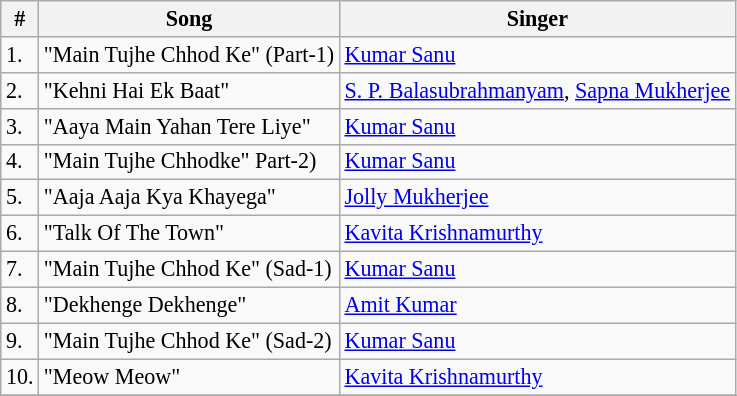<table class="wikitable sortable" style="font-size:92%;">
<tr>
<th>#</th>
<th>Song</th>
<th>Singer</th>
</tr>
<tr>
<td>1.</td>
<td>"Main Tujhe Chhod Ke" (Part-1)</td>
<td><a href='#'>Kumar Sanu</a></td>
</tr>
<tr>
<td>2.</td>
<td>"Kehni Hai Ek Baat"</td>
<td><a href='#'>S. P. Balasubrahmanyam</a>, <a href='#'>Sapna Mukherjee</a></td>
</tr>
<tr>
<td>3.</td>
<td>"Aaya Main Yahan Tere Liye"</td>
<td><a href='#'>Kumar Sanu</a></td>
</tr>
<tr>
<td>4.</td>
<td>"Main Tujhe Chhodke" Part-2)</td>
<td><a href='#'>Kumar Sanu</a></td>
</tr>
<tr>
<td>5.</td>
<td>"Aaja Aaja Kya Khayega"</td>
<td><a href='#'>Jolly Mukherjee</a></td>
</tr>
<tr>
<td>6.</td>
<td>"Talk Of The Town"</td>
<td><a href='#'>Kavita Krishnamurthy</a></td>
</tr>
<tr>
<td>7.</td>
<td>"Main Tujhe Chhod Ke" (Sad-1)</td>
<td><a href='#'>Kumar Sanu</a></td>
</tr>
<tr>
<td>8.</td>
<td>"Dekhenge Dekhenge"</td>
<td><a href='#'>Amit Kumar</a></td>
</tr>
<tr>
<td>9.</td>
<td>"Main Tujhe Chhod Ke" (Sad-2)</td>
<td><a href='#'>Kumar Sanu</a></td>
</tr>
<tr>
<td>10.</td>
<td>"Meow Meow"</td>
<td><a href='#'>Kavita Krishnamurthy</a></td>
</tr>
<tr>
</tr>
</table>
